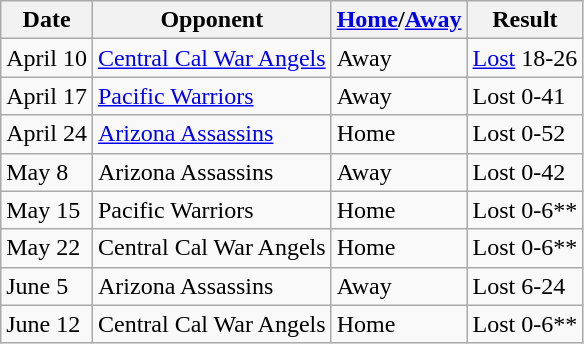<table class="wikitable">
<tr>
<th>Date</th>
<th>Opponent</th>
<th><a href='#'>Home</a>/<a href='#'>Away</a></th>
<th>Result</th>
</tr>
<tr>
<td>April 10</td>
<td><a href='#'>Central Cal War Angels</a></td>
<td>Away</td>
<td><a href='#'>Lost</a> 18-26</td>
</tr>
<tr>
<td>April 17</td>
<td><a href='#'>Pacific Warriors</a></td>
<td>Away</td>
<td>Lost 0-41</td>
</tr>
<tr>
<td>April 24</td>
<td><a href='#'>Arizona Assassins</a></td>
<td>Home</td>
<td>Lost 0-52</td>
</tr>
<tr>
<td>May 8</td>
<td>Arizona Assassins</td>
<td>Away</td>
<td>Lost 0-42</td>
</tr>
<tr>
<td>May 15</td>
<td>Pacific Warriors</td>
<td>Home</td>
<td>Lost 0-6**</td>
</tr>
<tr>
<td>May 22</td>
<td>Central Cal War Angels</td>
<td>Home</td>
<td>Lost 0-6**</td>
</tr>
<tr>
<td>June 5</td>
<td>Arizona Assassins</td>
<td>Away</td>
<td>Lost 6-24</td>
</tr>
<tr>
<td>June 12</td>
<td>Central Cal War Angels</td>
<td>Home</td>
<td>Lost 0-6**</td>
</tr>
</table>
